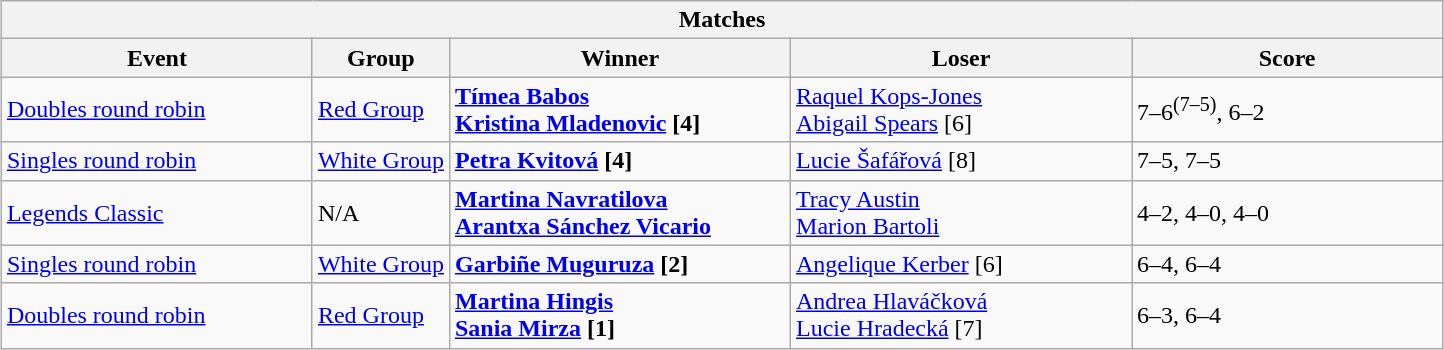<table class="wikitable collapsible uncollapsed" style="margin:1em auto;">
<tr>
<th colspan=6>Matches</th>
</tr>
<tr>
<th width=200>Event</th>
<th>Group</th>
<th width=220>Winner</th>
<th width=220>Loser</th>
<th width=200>Score</th>
</tr>
<tr align=left>
<td><a href='#'>Doubles round robin</a></td>
<td><a href='#'>Red Group</a></td>
<td><strong> <a href='#'>Tímea Babos</a> <br>  <a href='#'>Kristina Mladenovic</a> [4] </strong></td>
<td> <a href='#'>Raquel Kops-Jones</a> <br>  <a href='#'>Abigail Spears</a> [6]</td>
<td>7–6<sup>(7–5)</sup>, 6–2</td>
</tr>
<tr align=left>
<td><a href='#'>Singles round robin</a></td>
<td><a href='#'>White Group</a></td>
<td><strong> <a href='#'>Petra Kvitová</a> [4] </strong></td>
<td> <a href='#'>Lucie Šafářová</a> [8]</td>
<td>7–5, 7–5</td>
</tr>
<tr align=left>
<td><a href='#'>Legends Classic</a></td>
<td>N/A</td>
<td><strong> <a href='#'>Martina Navratilova</a> <br>  <a href='#'>Arantxa Sánchez Vicario</a> </strong></td>
<td> <a href='#'>Tracy Austin</a> <br>  <a href='#'>Marion Bartoli</a></td>
<td>4–2, 4–0, 4–0</td>
</tr>
<tr align=left>
<td><a href='#'>Singles round robin</a></td>
<td><a href='#'>White Group</a></td>
<td><strong> <a href='#'>Garbiñe Muguruza</a> [2] </strong></td>
<td> <a href='#'>Angelique Kerber</a> [6]</td>
<td>6–4, 6–4</td>
</tr>
<tr align=left>
<td><a href='#'>Doubles round robin</a></td>
<td><a href='#'>Red Group</a></td>
<td><strong> <a href='#'>Martina Hingis</a> <br>  <a href='#'>Sania Mirza</a> [1] </strong></td>
<td> <a href='#'>Andrea Hlaváčková</a> <br>  <a href='#'>Lucie Hradecká</a> [7]</td>
<td>6–3, 6–4</td>
</tr>
</table>
